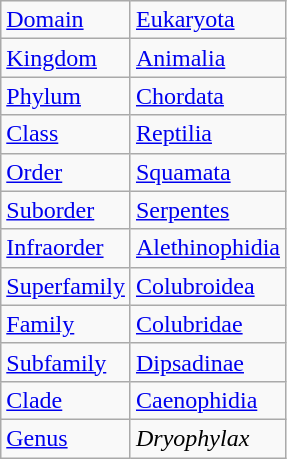<table class="wikitable mw-collapsible mw-collapsed">
<tr>
<td><a href='#'>Domain</a></td>
<td><a href='#'>Eukaryota</a></td>
</tr>
<tr>
<td><a href='#'>Kingdom</a></td>
<td><a href='#'>Animalia</a></td>
</tr>
<tr>
<td><a href='#'>Phylum</a></td>
<td><a href='#'>Chordata</a></td>
</tr>
<tr>
<td><a href='#'>Class</a></td>
<td><a href='#'>Reptilia</a></td>
</tr>
<tr>
<td><a href='#'>Order</a></td>
<td><a href='#'>Squamata</a></td>
</tr>
<tr>
<td><a href='#'>Suborder</a></td>
<td><a href='#'>Serpentes</a></td>
</tr>
<tr>
<td><a href='#'>Infraorder</a></td>
<td><a href='#'>Alethinophidia</a></td>
</tr>
<tr>
<td><a href='#'>Superfamily</a></td>
<td><a href='#'>Colubroidea</a></td>
</tr>
<tr>
<td><a href='#'>Family</a></td>
<td><a href='#'>Colubridae</a></td>
</tr>
<tr>
<td><a href='#'>Subfamily</a></td>
<td><a href='#'>Dipsadinae</a></td>
</tr>
<tr>
<td><a href='#'>Clade</a></td>
<td><a href='#'>Caenophidia</a></td>
</tr>
<tr>
<td><a href='#'>Genus</a></td>
<td><em>Dryophylax</em></td>
</tr>
</table>
